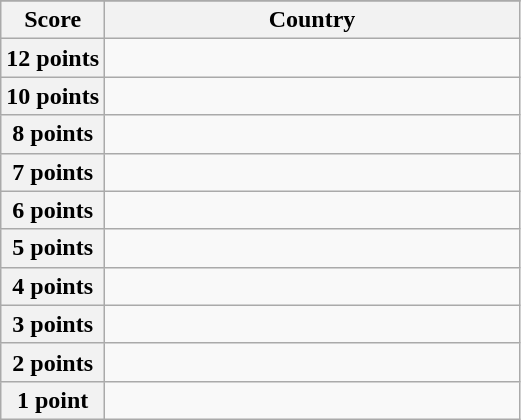<table class="wikitable">
<tr>
</tr>
<tr>
<th scope="col" width="20%">Score</th>
<th scope="col">Country</th>
</tr>
<tr>
<th scope="row">12 points</th>
<td></td>
</tr>
<tr>
<th scope="row">10 points</th>
<td></td>
</tr>
<tr>
<th scope="row">8 points</th>
<td></td>
</tr>
<tr>
<th scope="row">7 points</th>
<td></td>
</tr>
<tr>
<th scope="row">6 points</th>
<td></td>
</tr>
<tr>
<th scope="row">5 points</th>
<td></td>
</tr>
<tr>
<th scope="row">4 points</th>
<td></td>
</tr>
<tr>
<th scope="row">3 points</th>
<td></td>
</tr>
<tr>
<th scope="row">2 points</th>
<td></td>
</tr>
<tr>
<th scope="row">1 point</th>
<td></td>
</tr>
</table>
